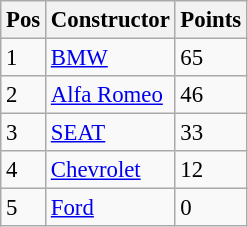<table class="wikitable" style="font-size: 95%;">
<tr>
<th>Pos</th>
<th>Constructor</th>
<th>Points</th>
</tr>
<tr>
<td>1</td>
<td> <a href='#'>BMW</a></td>
<td>65</td>
</tr>
<tr>
<td>2</td>
<td> <a href='#'>Alfa Romeo</a></td>
<td>46</td>
</tr>
<tr>
<td>3</td>
<td> <a href='#'>SEAT</a></td>
<td>33</td>
</tr>
<tr>
<td>4</td>
<td> <a href='#'>Chevrolet</a></td>
<td>12</td>
</tr>
<tr>
<td>5</td>
<td> <a href='#'>Ford</a></td>
<td>0</td>
</tr>
</table>
